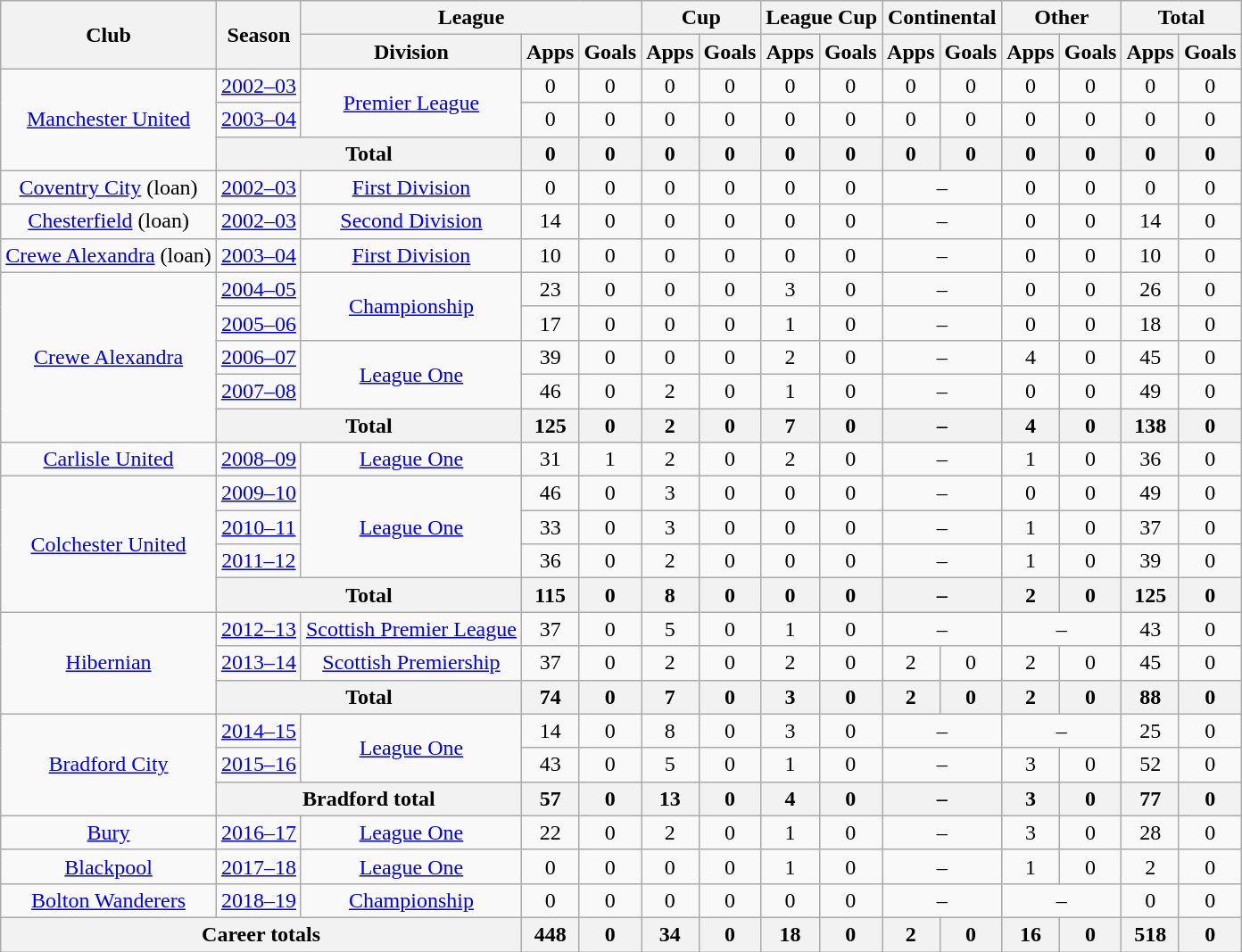<table class="wikitable" style="text-align:center">
<tr>
<th rowspan="2">Club</th>
<th rowspan="2">Season</th>
<th colspan="3">League</th>
<th colspan="2">Cup</th>
<th colspan="2">League Cup</th>
<th colspan="2">Continental</th>
<th colspan="2">Other</th>
<th colspan="2">Total</th>
</tr>
<tr>
<th>Division</th>
<th>Apps</th>
<th>Goals</th>
<th>Apps</th>
<th>Goals</th>
<th>Apps</th>
<th>Goals</th>
<th>Apps</th>
<th>Goals</th>
<th>Apps</th>
<th>Goals</th>
<th>Apps</th>
<th>Goals</th>
</tr>
<tr>
<td rowspan="3"><a href='#'>Manchester United</a></td>
<td><a href='#'>2002–03</a></td>
<td rowspan="2"><a href='#'>Premier League</a></td>
<td>0</td>
<td>0</td>
<td>0</td>
<td>0</td>
<td>0</td>
<td>0</td>
<td>0</td>
<td>0</td>
<td>0</td>
<td>0</td>
<td>0</td>
<td>0</td>
</tr>
<tr>
<td><a href='#'>2003–04</a></td>
<td>0</td>
<td>0</td>
<td>0</td>
<td>0</td>
<td>0</td>
<td>0</td>
<td>0</td>
<td>0</td>
<td>0</td>
<td>0</td>
<td>0</td>
<td>0</td>
</tr>
<tr>
<th colspan="2">Total</th>
<th>0</th>
<th>0</th>
<th>0</th>
<th>0</th>
<th>0</th>
<th>0</th>
<th>0</th>
<th>0</th>
<th>0</th>
<th>0</th>
<th>0</th>
<th>0</th>
</tr>
<tr>
<td><a href='#'>Coventry City</a> (loan)</td>
<td><a href='#'>2002–03</a></td>
<td><a href='#'>First Division</a></td>
<td>0</td>
<td>0</td>
<td>0</td>
<td>0</td>
<td>0</td>
<td>0</td>
<td colspan="2">–</td>
<td>0</td>
<td>0</td>
<td>0</td>
<td>0</td>
</tr>
<tr>
<td><a href='#'>Chesterfield</a> (loan)</td>
<td><a href='#'>2002–03</a></td>
<td><a href='#'>Second Division</a></td>
<td>14</td>
<td>0</td>
<td>0</td>
<td>0</td>
<td>0</td>
<td>0</td>
<td colspan="2">–</td>
<td>0</td>
<td>0</td>
<td>14</td>
<td>0</td>
</tr>
<tr>
<td><a href='#'>Crewe Alexandra</a> (loan)</td>
<td><a href='#'>2003–04</a></td>
<td><a href='#'>First Division</a></td>
<td>10</td>
<td>0</td>
<td>0</td>
<td>0</td>
<td>0</td>
<td>0</td>
<td colspan="2">–</td>
<td>0</td>
<td>0</td>
<td>10</td>
<td>0</td>
</tr>
<tr>
<td rowspan="5"><a href='#'>Crewe Alexandra</a></td>
<td><a href='#'>2004–05</a></td>
<td rowspan="2"><a href='#'>Championship</a></td>
<td>23</td>
<td>0</td>
<td>0</td>
<td>0</td>
<td>3</td>
<td>0</td>
<td colspan="2">–</td>
<td>0</td>
<td>0</td>
<td>26</td>
<td>0</td>
</tr>
<tr>
<td><a href='#'>2005–06</a></td>
<td>17</td>
<td>0</td>
<td>0</td>
<td>0</td>
<td>1</td>
<td>0</td>
<td colspan="2">–</td>
<td>0</td>
<td>0</td>
<td>18</td>
<td>0</td>
</tr>
<tr>
<td><a href='#'>2006–07</a></td>
<td rowspan="2"><a href='#'>League One</a></td>
<td>39</td>
<td>0</td>
<td>0</td>
<td>0</td>
<td>2</td>
<td>0</td>
<td colspan="2">–</td>
<td>4</td>
<td>0</td>
<td>45</td>
<td>0</td>
</tr>
<tr>
<td><a href='#'>2007–08</a></td>
<td>46</td>
<td>0</td>
<td>2</td>
<td>0</td>
<td>1</td>
<td>0</td>
<td colspan="2">–</td>
<td>0</td>
<td>0</td>
<td>49</td>
<td>0</td>
</tr>
<tr>
<th colspan="2">Total</th>
<th>125</th>
<th>0</th>
<th>2</th>
<th>0</th>
<th>7</th>
<th>0</th>
<th colspan="2">–</th>
<th>4</th>
<th>0</th>
<th>138</th>
<th>0</th>
</tr>
<tr>
<td><a href='#'>Carlisle United</a></td>
<td><a href='#'>2008–09</a></td>
<td><a href='#'>League One</a></td>
<td>31</td>
<td>1</td>
<td>2</td>
<td>0</td>
<td>2</td>
<td>0</td>
<td colspan="2">–</td>
<td>1</td>
<td>0</td>
<td>36</td>
<td>0</td>
</tr>
<tr>
<td rowspan="4"><a href='#'>Colchester United</a></td>
<td><a href='#'>2009–10</a></td>
<td rowspan="3"><a href='#'>League One</a></td>
<td>46</td>
<td>0</td>
<td>3</td>
<td>0</td>
<td>0</td>
<td>0</td>
<td colspan="2">–</td>
<td>0</td>
<td>0</td>
<td>49</td>
<td>0</td>
</tr>
<tr>
<td><a href='#'>2010–11</a></td>
<td>33</td>
<td>0</td>
<td>3</td>
<td>0</td>
<td>0</td>
<td>0</td>
<td colspan="2">–</td>
<td>1</td>
<td>0</td>
<td>37</td>
<td>0</td>
</tr>
<tr>
<td><a href='#'>2011–12</a></td>
<td>36</td>
<td>0</td>
<td>2</td>
<td>0</td>
<td>0</td>
<td>0</td>
<td colspan="2">–</td>
<td>1</td>
<td>0</td>
<td>39</td>
<td>0</td>
</tr>
<tr>
<th colspan="2">Total</th>
<th>115</th>
<th>0</th>
<th>8</th>
<th>0</th>
<th>0</th>
<th>0</th>
<th colspan="2">–</th>
<th>2</th>
<th>0</th>
<th>125</th>
<th>0</th>
</tr>
<tr>
<td rowspan="3"><a href='#'>Hibernian</a></td>
<td><a href='#'>2012–13</a></td>
<td><a href='#'>Scottish Premier League</a></td>
<td>37</td>
<td>0</td>
<td>5</td>
<td>0</td>
<td>1</td>
<td>0</td>
<td colspan="2">–</td>
<td colspan="2">–</td>
<td>43</td>
<td>0</td>
</tr>
<tr>
<td><a href='#'>2013–14</a></td>
<td><a href='#'>Scottish Premiership</a></td>
<td>37</td>
<td>0</td>
<td>2</td>
<td>0</td>
<td>2</td>
<td>0</td>
<td>2</td>
<td>0</td>
<td>2</td>
<td>0</td>
<td>45</td>
<td>0</td>
</tr>
<tr>
<th colspan="2">Total</th>
<th>74</th>
<th>0</th>
<th>7</th>
<th>0</th>
<th>3</th>
<th>0</th>
<th>2</th>
<th>0</th>
<th>2</th>
<th>0</th>
<th>88</th>
<th>0</th>
</tr>
<tr>
<td rowspan="3"><a href='#'>Bradford City</a></td>
<td><a href='#'>2014–15</a></td>
<td rowspan="2"><a href='#'>League One</a></td>
<td>14</td>
<td>0</td>
<td>8</td>
<td>0</td>
<td>3</td>
<td>0</td>
<td colspan="2">–</td>
<td colspan="2">–</td>
<td>25</td>
<td>0</td>
</tr>
<tr>
<td><a href='#'>2015–16</a></td>
<td>43</td>
<td>0</td>
<td>5</td>
<td>0</td>
<td>1</td>
<td>0</td>
<td colspan="2">–</td>
<td>3</td>
<td>0</td>
<td>52</td>
<td>0</td>
</tr>
<tr>
<th colspan="2">Bradford total</th>
<th>57</th>
<th>0</th>
<th>13</th>
<th>0</th>
<th>4</th>
<th>0</th>
<th colspan="2">–</th>
<th>3</th>
<th>0</th>
<th>77</th>
<th>0</th>
</tr>
<tr>
<td><a href='#'>Bury</a></td>
<td><a href='#'>2016–17</a></td>
<td><a href='#'>League One</a></td>
<td>22</td>
<td>0</td>
<td>2</td>
<td>0</td>
<td>1</td>
<td>0</td>
<td colspan="2">–</td>
<td>3</td>
<td>0</td>
<td>28</td>
<td>0</td>
</tr>
<tr>
<td><a href='#'>Blackpool</a></td>
<td><a href='#'>2017–18</a></td>
<td><a href='#'>League One</a></td>
<td>0</td>
<td>0</td>
<td>0</td>
<td>0</td>
<td>1</td>
<td>0</td>
<td colspan="2">–</td>
<td>1</td>
<td>0</td>
<td>2</td>
<td>0</td>
</tr>
<tr>
<td><a href='#'>Bolton Wanderers</a></td>
<td><a href='#'>2018–19</a></td>
<td><a href='#'>Championship</a></td>
<td>0</td>
<td>0</td>
<td>0</td>
<td>0</td>
<td>0</td>
<td>0</td>
<td colspan="2">–</td>
<td colspan="2">–</td>
<td>0</td>
<td>0</td>
</tr>
<tr>
<th colspan="3">Career totals</th>
<th>448</th>
<th>0</th>
<th>34</th>
<th>0</th>
<th>18</th>
<th>0</th>
<th>2</th>
<th>0</th>
<th>16</th>
<th>0</th>
<th>518</th>
<th>0</th>
</tr>
</table>
